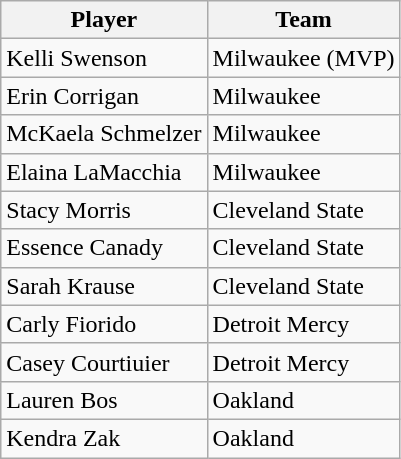<table class="wikitable">
<tr>
<th>Player</th>
<th>Team</th>
</tr>
<tr>
<td>Kelli Swenson</td>
<td>Milwaukee (MVP)</td>
</tr>
<tr>
<td>Erin Corrigan</td>
<td>Milwaukee</td>
</tr>
<tr>
<td>McKaela Schmelzer</td>
<td>Milwaukee</td>
</tr>
<tr>
<td>Elaina LaMacchia</td>
<td>Milwaukee</td>
</tr>
<tr>
<td>Stacy Morris</td>
<td>Cleveland State</td>
</tr>
<tr>
<td>Essence Canady</td>
<td>Cleveland State</td>
</tr>
<tr>
<td>Sarah Krause</td>
<td>Cleveland State</td>
</tr>
<tr>
<td>Carly Fiorido</td>
<td>Detroit Mercy</td>
</tr>
<tr>
<td>Casey Courtiuier</td>
<td>Detroit Mercy</td>
</tr>
<tr>
<td>Lauren Bos</td>
<td>Oakland</td>
</tr>
<tr>
<td>Kendra Zak</td>
<td>Oakland</td>
</tr>
</table>
